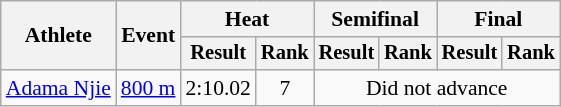<table class=wikitable style="font-size:90%">
<tr>
<th rowspan="2">Athlete</th>
<th rowspan="2">Event</th>
<th colspan="2">Heat</th>
<th colspan="2">Semifinal</th>
<th colspan="2">Final</th>
</tr>
<tr style="font-size:95%">
<th>Result</th>
<th>Rank</th>
<th>Result</th>
<th>Rank</th>
<th>Result</th>
<th>Rank</th>
</tr>
<tr align=center>
<td align=left><a href='#'>Adama Njie</a></td>
<td align=left><a href='#'>800 m</a></td>
<td>2:10.02</td>
<td>7</td>
<td colspan=4>Did not advance</td>
</tr>
</table>
